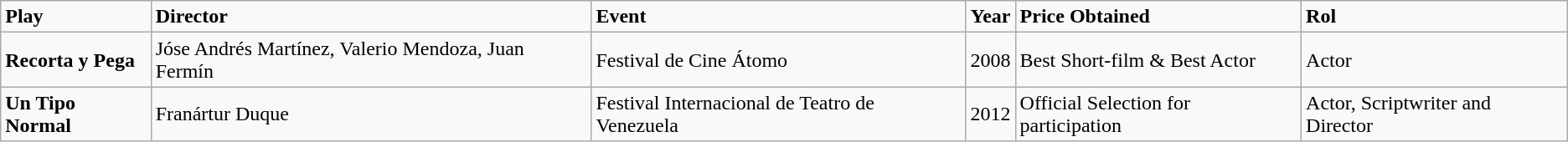<table class="wikitable">
<tr>
<td><strong>Play</strong></td>
<td><strong>Director</strong></td>
<td><strong>Event</strong></td>
<td><strong>Year</strong></td>
<td><strong>Price Obtained</strong></td>
<td><strong>Rol</strong></td>
</tr>
<tr>
<td><strong>Recorta y Pega  </strong></td>
<td>Jóse Andrés Martínez, Valerio Mendoza, Juan Fermín</td>
<td>Festival de Cine Átomo</td>
<td>2008</td>
<td>Best Short-film & Best Actor</td>
<td>Actor</td>
</tr>
<tr>
<td><strong>Un Tipo Normal</strong></td>
<td>Franártur Duque</td>
<td>Festival Internacional de Teatro de Venezuela</td>
<td>2012</td>
<td>Official Selection for participation</td>
<td>Actor, Scriptwriter and Director</td>
</tr>
</table>
